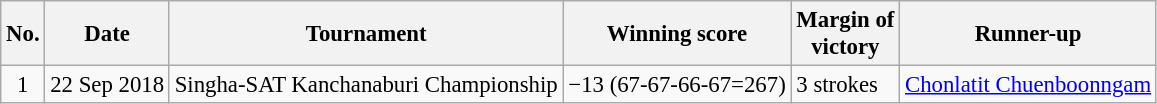<table class="wikitable" style="font-size:95%;">
<tr>
<th>No.</th>
<th>Date</th>
<th>Tournament</th>
<th>Winning score</th>
<th>Margin of<br>victory</th>
<th>Runner-up</th>
</tr>
<tr>
<td align=center>1</td>
<td align=right>22 Sep 2018</td>
<td>Singha-SAT Kanchanaburi Championship</td>
<td>−13 (67-67-66-67=267)</td>
<td>3 strokes</td>
<td> <a href='#'>Chonlatit Chuenboonngam</a></td>
</tr>
</table>
